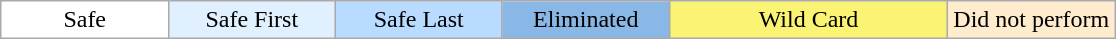<table class="wikitable" style="margin:1em auto; text-align:center;">
<tr>
<td style="background:#fff; width:15%;">Safe</td>
<td style="background:#e0f0ff; width:15%;">Safe First</td>
<td style="background:#b8dbff; width:15%;">Safe Last</td>
<td style="background:#8ab8e6; width:15%;">Eliminated</td>
<td style="background:#fbf373;">Wild Card</td>
<td style="background:#ffebcd; width:15%;">Did not perform</td>
</tr>
</table>
